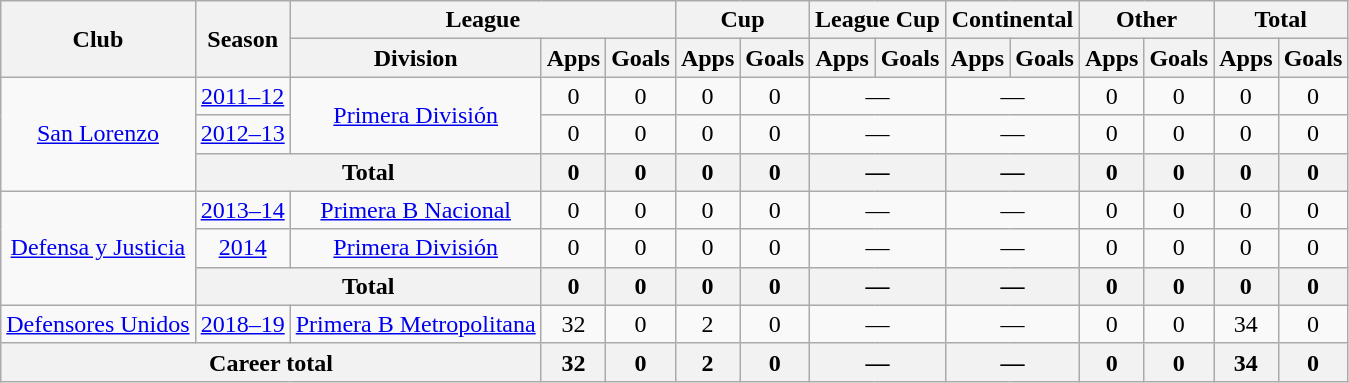<table class="wikitable" style="text-align:center">
<tr>
<th rowspan="2">Club</th>
<th rowspan="2">Season</th>
<th colspan="3">League</th>
<th colspan="2">Cup</th>
<th colspan="2">League Cup</th>
<th colspan="2">Continental</th>
<th colspan="2">Other</th>
<th colspan="2">Total</th>
</tr>
<tr>
<th>Division</th>
<th>Apps</th>
<th>Goals</th>
<th>Apps</th>
<th>Goals</th>
<th>Apps</th>
<th>Goals</th>
<th>Apps</th>
<th>Goals</th>
<th>Apps</th>
<th>Goals</th>
<th>Apps</th>
<th>Goals</th>
</tr>
<tr>
<td rowspan="3"><a href='#'>San Lorenzo</a></td>
<td><a href='#'>2011–12</a></td>
<td rowspan="2"><a href='#'>Primera División</a></td>
<td>0</td>
<td>0</td>
<td>0</td>
<td>0</td>
<td colspan="2">—</td>
<td colspan="2">—</td>
<td>0</td>
<td>0</td>
<td>0</td>
<td>0</td>
</tr>
<tr>
<td><a href='#'>2012–13</a></td>
<td>0</td>
<td>0</td>
<td>0</td>
<td>0</td>
<td colspan="2">—</td>
<td colspan="2">—</td>
<td>0</td>
<td>0</td>
<td>0</td>
<td>0</td>
</tr>
<tr>
<th colspan="2">Total</th>
<th>0</th>
<th>0</th>
<th>0</th>
<th>0</th>
<th colspan="2">—</th>
<th colspan="2">—</th>
<th>0</th>
<th>0</th>
<th>0</th>
<th>0</th>
</tr>
<tr>
<td rowspan="3"><a href='#'>Defensa y Justicia</a></td>
<td><a href='#'>2013–14</a></td>
<td rowspan="1"><a href='#'>Primera B Nacional</a></td>
<td>0</td>
<td>0</td>
<td>0</td>
<td>0</td>
<td colspan="2">—</td>
<td colspan="2">—</td>
<td>0</td>
<td>0</td>
<td>0</td>
<td>0</td>
</tr>
<tr>
<td><a href='#'>2014</a></td>
<td rowspan="1"><a href='#'>Primera División</a></td>
<td>0</td>
<td>0</td>
<td>0</td>
<td>0</td>
<td colspan="2">—</td>
<td colspan="2">—</td>
<td>0</td>
<td>0</td>
<td>0</td>
<td>0</td>
</tr>
<tr>
<th colspan="2">Total</th>
<th>0</th>
<th>0</th>
<th>0</th>
<th>0</th>
<th colspan="2">—</th>
<th colspan="2">—</th>
<th>0</th>
<th>0</th>
<th>0</th>
<th>0</th>
</tr>
<tr>
<td rowspan="1"><a href='#'>Defensores Unidos</a></td>
<td><a href='#'>2018–19</a></td>
<td rowspan="1"><a href='#'>Primera B Metropolitana</a></td>
<td>32</td>
<td>0</td>
<td>2</td>
<td>0</td>
<td colspan="2">—</td>
<td colspan="2">—</td>
<td>0</td>
<td>0</td>
<td>34</td>
<td>0</td>
</tr>
<tr>
<th colspan="3">Career total</th>
<th>32</th>
<th>0</th>
<th>2</th>
<th>0</th>
<th colspan="2">—</th>
<th colspan="2">—</th>
<th>0</th>
<th>0</th>
<th>34</th>
<th>0</th>
</tr>
</table>
